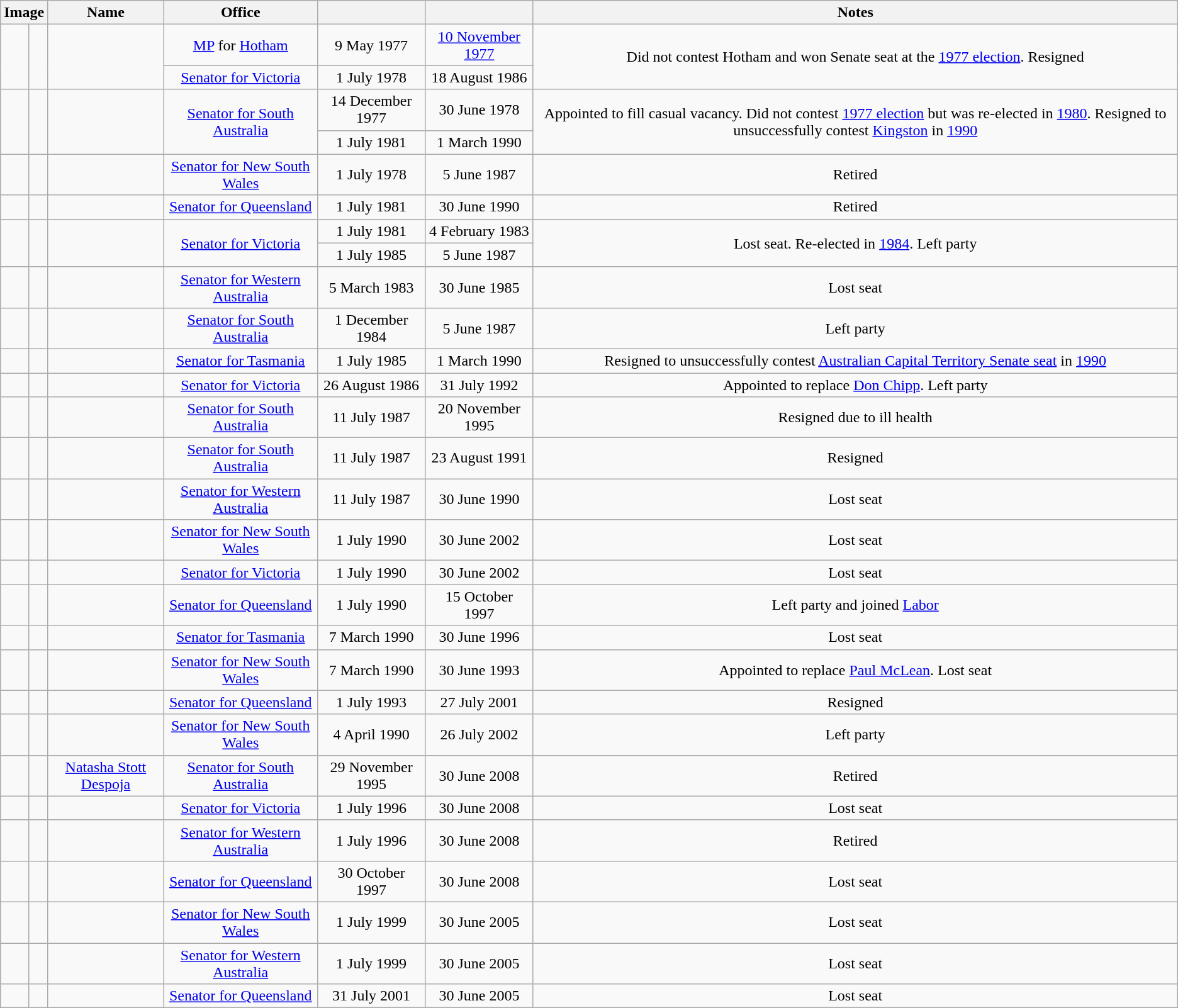<table class="wikitable" style="text-align:center" "width:100%">
<tr>
<th colspan=2>Image</th>
<th>Name<br></th>
<th>Office</th>
<th></th>
<th></th>
<th>Notes</th>
</tr>
<tr>
<td rowspan=2; > </td>
<td rowspan=2></td>
<td rowspan=2><br></td>
<td><a href='#'>MP</a> for <a href='#'>Hotham</a></td>
<td>9 May 1977</td>
<td><a href='#'>10 November 1977</a></td>
<td rowspan=2>Did not contest Hotham and won Senate seat at the <a href='#'>1977 election</a>. Resigned</td>
</tr>
<tr>
<td><a href='#'>Senator for Victoria</a></td>
<td>1 July 1978</td>
<td>18 August 1986</td>
</tr>
<tr>
<td rowspan=2; > </td>
<td rowspan=2></td>
<td rowspan=2><br></td>
<td rowspan=2><a href='#'>Senator for South Australia</a></td>
<td>14 December 1977</td>
<td>30 June 1978</td>
<td rowspan=2>Appointed to fill casual vacancy. Did not contest <a href='#'>1977 election</a> but was re-elected in <a href='#'>1980</a>. Resigned to unsuccessfully contest <a href='#'>Kingston</a> in <a href='#'>1990</a></td>
</tr>
<tr>
<td>1 July 1981</td>
<td>1 March 1990</td>
</tr>
<tr>
<td> </td>
<td></td>
<td><br></td>
<td><a href='#'>Senator for New South Wales</a></td>
<td>1 July 1978</td>
<td>5 June 1987</td>
<td>Retired</td>
</tr>
<tr>
<td> </td>
<td></td>
<td><br></td>
<td><a href='#'>Senator for Queensland</a></td>
<td>1 July 1981</td>
<td>30 June 1990</td>
<td>Retired</td>
</tr>
<tr>
<td rowspan=2; > </td>
<td rowspan=2></td>
<td rowspan=2><br></td>
<td rowspan=2><a href='#'>Senator for Victoria</a></td>
<td>1 July 1981</td>
<td>4 February 1983</td>
<td rowspan=2>Lost seat. Re-elected in <a href='#'>1984</a>. Left party</td>
</tr>
<tr>
<td>1 July 1985</td>
<td>5 June 1987</td>
</tr>
<tr>
<td> </td>
<td></td>
<td><br></td>
<td><a href='#'>Senator for Western Australia</a></td>
<td>5 March 1983</td>
<td>30 June 1985</td>
<td>Lost seat</td>
</tr>
<tr>
<td> </td>
<td></td>
<td><br></td>
<td><a href='#'>Senator for South Australia</a></td>
<td>1 December 1984</td>
<td>5 June 1987</td>
<td>Left party</td>
</tr>
<tr>
<td> </td>
<td></td>
<td><br></td>
<td><a href='#'>Senator for Tasmania</a></td>
<td>1 July 1985</td>
<td>1 March 1990</td>
<td>Resigned to unsuccessfully contest <a href='#'>Australian Capital Territory Senate seat</a> in <a href='#'>1990</a></td>
</tr>
<tr>
<td> </td>
<td></td>
<td><br></td>
<td><a href='#'>Senator for Victoria</a></td>
<td>26 August 1986</td>
<td>31 July 1992</td>
<td>Appointed to replace <a href='#'>Don Chipp</a>. Left party</td>
</tr>
<tr>
<td> </td>
<td></td>
<td><br></td>
<td><a href='#'>Senator for South Australia</a></td>
<td>11 July 1987</td>
<td>20 November 1995</td>
<td>Resigned due to ill health</td>
</tr>
<tr>
<td> </td>
<td></td>
<td><br></td>
<td><a href='#'>Senator for South Australia</a></td>
<td>11 July 1987</td>
<td>23 August 1991</td>
<td>Resigned</td>
</tr>
<tr>
<td> </td>
<td></td>
<td><br></td>
<td><a href='#'>Senator for Western Australia</a></td>
<td>11 July 1987</td>
<td>30 June 1990</td>
<td>Lost seat</td>
</tr>
<tr>
<td> </td>
<td></td>
<td><br></td>
<td><a href='#'>Senator for New South Wales</a></td>
<td>1 July 1990</td>
<td>30 June 2002</td>
<td>Lost seat</td>
</tr>
<tr>
<td> </td>
<td></td>
<td><br></td>
<td><a href='#'>Senator for Victoria</a></td>
<td>1 July 1990</td>
<td>30 June 2002</td>
<td>Lost seat</td>
</tr>
<tr>
<td> </td>
<td></td>
<td><br></td>
<td><a href='#'>Senator for Queensland</a></td>
<td>1 July 1990</td>
<td>15 October 1997</td>
<td>Left party and joined <a href='#'>Labor</a></td>
</tr>
<tr>
<td> </td>
<td></td>
<td><br></td>
<td><a href='#'>Senator for Tasmania</a></td>
<td>7 March 1990</td>
<td>30 June 1996</td>
<td>Lost seat</td>
</tr>
<tr>
<td> </td>
<td></td>
<td><br></td>
<td><a href='#'>Senator for New South Wales</a></td>
<td>7 March 1990</td>
<td>30 June 1993</td>
<td>Appointed to replace <a href='#'>Paul McLean</a>. Lost seat</td>
</tr>
<tr>
<td> </td>
<td></td>
<td><br></td>
<td><a href='#'>Senator for Queensland</a></td>
<td>1 July 1993</td>
<td>27 July 2001</td>
<td>Resigned</td>
</tr>
<tr>
<td> </td>
<td></td>
<td><br></td>
<td><a href='#'>Senator for New South Wales</a></td>
<td>4 April 1990</td>
<td>26 July 2002</td>
<td>Left party</td>
</tr>
<tr>
<td> </td>
<td></td>
<td><a href='#'>Natasha Stott Despoja</a><br></td>
<td><a href='#'>Senator for South Australia</a></td>
<td>29 November 1995</td>
<td>30 June 2008</td>
<td>Retired</td>
</tr>
<tr>
<td> </td>
<td></td>
<td><br></td>
<td><a href='#'>Senator for Victoria</a></td>
<td>1 July 1996</td>
<td>30 June 2008</td>
<td>Lost seat</td>
</tr>
<tr>
<td> </td>
<td></td>
<td><br></td>
<td><a href='#'>Senator for Western Australia</a></td>
<td>1 July 1996</td>
<td>30 June 2008</td>
<td>Retired</td>
</tr>
<tr>
<td> </td>
<td></td>
<td><br></td>
<td><a href='#'>Senator for Queensland</a></td>
<td>30 October 1997</td>
<td>30 June 2008</td>
<td>Lost seat</td>
</tr>
<tr>
<td> </td>
<td></td>
<td><br></td>
<td><a href='#'>Senator for New South Wales</a></td>
<td>1 July 1999</td>
<td>30 June 2005</td>
<td>Lost seat</td>
</tr>
<tr>
<td> </td>
<td></td>
<td><br></td>
<td><a href='#'>Senator for Western Australia</a></td>
<td>1 July 1999</td>
<td>30 June 2005</td>
<td>Lost seat</td>
</tr>
<tr>
<td> </td>
<td></td>
<td><br></td>
<td><a href='#'>Senator for Queensland</a></td>
<td>31 July 2001</td>
<td>30 June 2005</td>
<td>Lost seat</td>
</tr>
</table>
